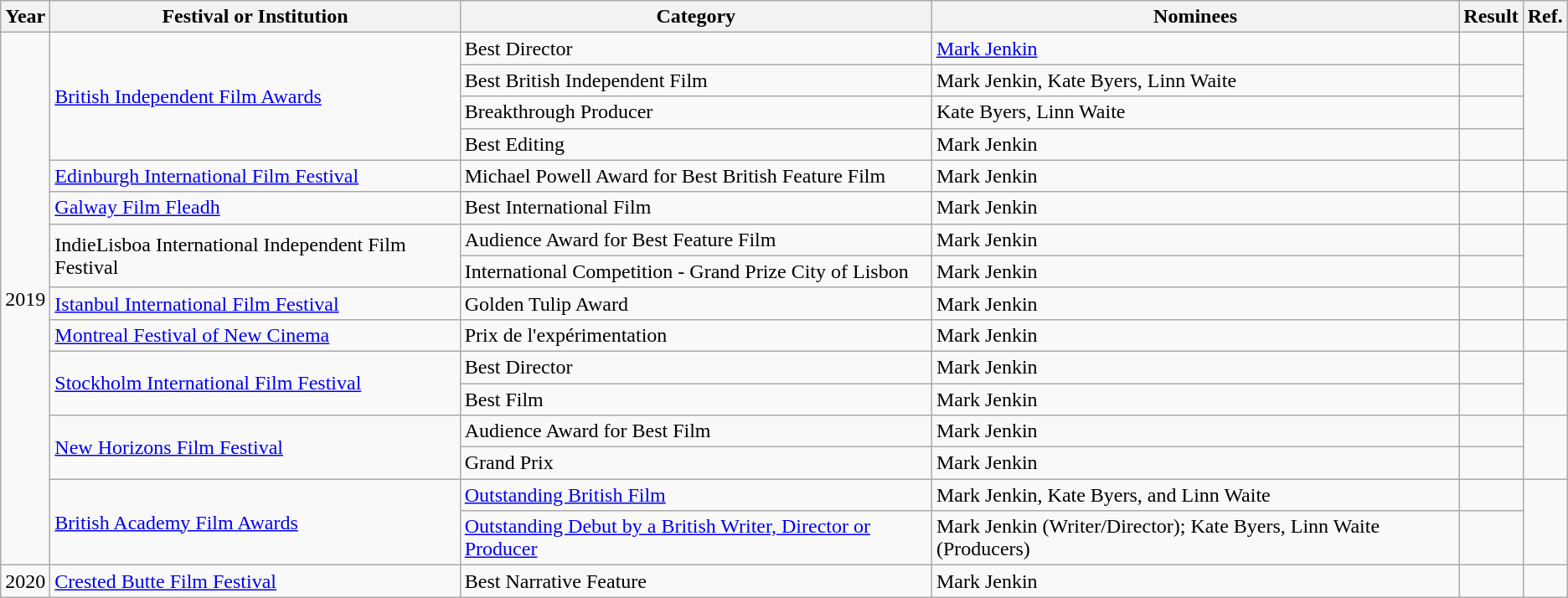<table class="wikitable sortable">
<tr>
<th>Year</th>
<th>Festival or Institution</th>
<th>Category</th>
<th>Nominees</th>
<th>Result</th>
<th>Ref.</th>
</tr>
<tr>
<td rowspan="16">2019</td>
<td rowspan="4"><a href='#'>British Independent Film Awards</a></td>
<td>Best Director</td>
<td><a href='#'>Mark Jenkin</a></td>
<td></td>
<td rowspan="4"></td>
</tr>
<tr>
<td>Best British Independent Film</td>
<td>Mark Jenkin, Kate Byers, Linn Waite</td>
<td></td>
</tr>
<tr>
<td>Breakthrough Producer</td>
<td>Kate Byers, Linn Waite</td>
<td></td>
</tr>
<tr>
<td>Best Editing</td>
<td>Mark Jenkin</td>
<td></td>
</tr>
<tr>
<td><a href='#'>Edinburgh International Film Festival</a></td>
<td>Michael Powell Award for Best British Feature Film</td>
<td>Mark Jenkin</td>
<td></td>
<td></td>
</tr>
<tr>
<td><a href='#'>Galway Film Fleadh</a></td>
<td>Best International Film</td>
<td>Mark Jenkin</td>
<td></td>
<td></td>
</tr>
<tr>
<td rowspan="2">IndieLisboa International Independent Film Festival</td>
<td>Audience Award for Best Feature Film</td>
<td>Mark Jenkin</td>
<td></td>
<td rowspan="2"></td>
</tr>
<tr>
<td>International Competition - Grand Prize City of Lisbon</td>
<td>Mark Jenkin</td>
<td></td>
</tr>
<tr>
<td><a href='#'>Istanbul International Film Festival</a></td>
<td>Golden Tulip Award</td>
<td>Mark Jenkin</td>
<td></td>
<td></td>
</tr>
<tr>
<td><a href='#'>Montreal Festival of New Cinema</a></td>
<td>Prix de l'expérimentation</td>
<td>Mark Jenkin</td>
<td></td>
<td></td>
</tr>
<tr>
<td rowspan="2"><a href='#'>Stockholm International Film Festival</a></td>
<td>Best Director</td>
<td>Mark Jenkin</td>
<td></td>
<td rowspan="2"></td>
</tr>
<tr>
<td>Best Film</td>
<td>Mark Jenkin</td>
<td></td>
</tr>
<tr>
<td rowspan="2"><a href='#'>New Horizons Film Festival</a></td>
<td>Audience Award for Best Film</td>
<td>Mark Jenkin</td>
<td></td>
<td rowspan="2"></td>
</tr>
<tr>
<td>Grand Prix</td>
<td>Mark Jenkin</td>
<td></td>
</tr>
<tr>
<td rowspan="2"><a href='#'>British Academy Film Awards</a></td>
<td><a href='#'>Outstanding British Film</a></td>
<td>Mark Jenkin, Kate Byers, and Linn Waite</td>
<td></td>
<td rowspan="2"></td>
</tr>
<tr>
<td><a href='#'>Outstanding Debut by a British Writer, Director or Producer</a></td>
<td>Mark Jenkin (Writer/Director); Kate Byers, Linn Waite (Producers)</td>
<td></td>
</tr>
<tr>
<td>2020</td>
<td><a href='#'>Crested Butte Film Festival</a></td>
<td>Best Narrative Feature</td>
<td>Mark Jenkin</td>
<td></td>
<td></td>
</tr>
</table>
